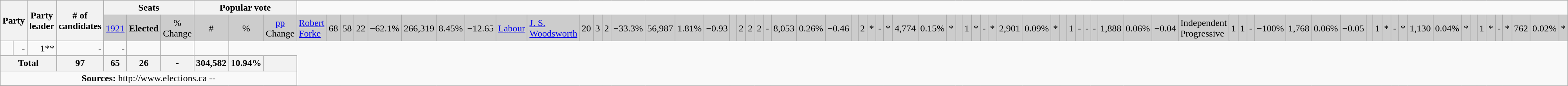<table class="wikitable">
<tr>
<th colspan=2 rowspan=2>Party</th>
<th rowspan=2>Party leader</th>
<th rowspan=2># of <br> candidates</th>
<th colspan=3>Seats</th>
<th colspan=3>Popular vote</th>
</tr>
<tr bgcolor="CCCCCC">
<td align=center><a href='#'>1921</a></td>
<td align=center><strong>Elected</strong></td>
<td align=center>% Change</td>
<td align=center>#</td>
<td align=center>%</td>
<td align=center><a href='#'>pp</a> Change<br></td>
<td><a href='#'>Robert Forke</a></td>
<td align="right">68</td>
<td align="right">58</td>
<td align="right">22</td>
<td align="right">−62.1%</td>
<td align="right">266,319</td>
<td align="right">8.45%</td>
<td align="right">−12.65<br></td>
<td><a href='#'>Labour</a></td>
<td><a href='#'>J. S. Woodsworth</a></td>
<td align="right">20</td>
<td align="right">3</td>
<td align="right">2</td>
<td align="right">−33.3%</td>
<td align="right">56,987</td>
<td align="right">1.81%</td>
<td align="right">−0.93<br></td>
<td> </td>
<td align="right">2</td>
<td align="right">2</td>
<td align="right">2</td>
<td align="right">-</td>
<td align="right">8,053</td>
<td align="right">0.26%</td>
<td align="right">−0.46<br></td>
<td> </td>
<td align="right">2</td>
<td align="right">*</td>
<td align="right">-</td>
<td align="right">*</td>
<td align="right">4,774</td>
<td align="right">0.15%</td>
<td align="right">*<br></td>
<td> </td>
<td align="right">1</td>
<td align="right">*</td>
<td align="right">-</td>
<td align="right">*</td>
<td align="right">2,901</td>
<td align="right">0.09%</td>
<td align="right">*<br></td>
<td> </td>
<td align="right">1</td>
<td align="right">-</td>
<td align="right">-</td>
<td align="right">-</td>
<td align="right">1,888</td>
<td align="right">0.06%</td>
<td align="right">−0.04<br></td>
<td colspan="2">Independent Progressive</td>
<td align="right">1</td>
<td align="right">1</td>
<td align="right">-</td>
<td align="right">−100%</td>
<td align="right">1,768</td>
<td align="right">0.06%</td>
<td align="right">−0.05<br></td>
<td> </td>
<td align="right">1</td>
<td align="right">*</td>
<td align="right">-</td>
<td align="right">*</td>
<td align="right">1,130</td>
<td align="right">0.04%</td>
<td align="right">*<br></td>
<td> </td>
<td align="right">1</td>
<td align="right">*</td>
<td align="right">-</td>
<td align="right">*</td>
<td align="right">762</td>
<td align="right">0.02%</td>
<td align="right">*</td>
</tr>
<tr>
<td> </td>
<td align="right">-</td>
<td align="right">1**</td>
<td align="right">-</td>
<td align="right">-</td>
<td align="right"></td>
<td align="right"></td>
<td align="right"></td>
</tr>
<tr>
<th colspan=3 align=left>Total</th>
<th align=right>97</th>
<th align=right>65</th>
<th align=right>26</th>
<th align=right>-</th>
<th align=right>304,582</th>
<th align=right>10.94%</th>
<th></th>
</tr>
<tr>
<td align="center" colspan="10"><strong>Sources:</strong> http://www.elections.ca -- </td>
</tr>
<tr>
</tr>
</table>
